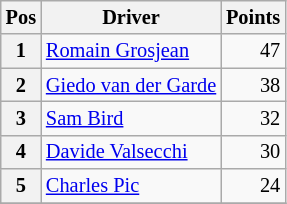<table class="wikitable" style="font-size: 85%;">
<tr>
<th>Pos</th>
<th>Driver</th>
<th>Points</th>
</tr>
<tr>
<th>1</th>
<td> <a href='#'>Romain Grosjean</a></td>
<td align=right>47</td>
</tr>
<tr>
<th>2</th>
<td> <a href='#'>Giedo van der Garde</a></td>
<td align=right>38</td>
</tr>
<tr>
<th>3</th>
<td> <a href='#'>Sam Bird</a></td>
<td align=right>32</td>
</tr>
<tr>
<th>4</th>
<td> <a href='#'>Davide Valsecchi</a></td>
<td align=right>30</td>
</tr>
<tr>
<th>5</th>
<td> <a href='#'>Charles Pic</a></td>
<td align=right>24</td>
</tr>
<tr>
</tr>
</table>
